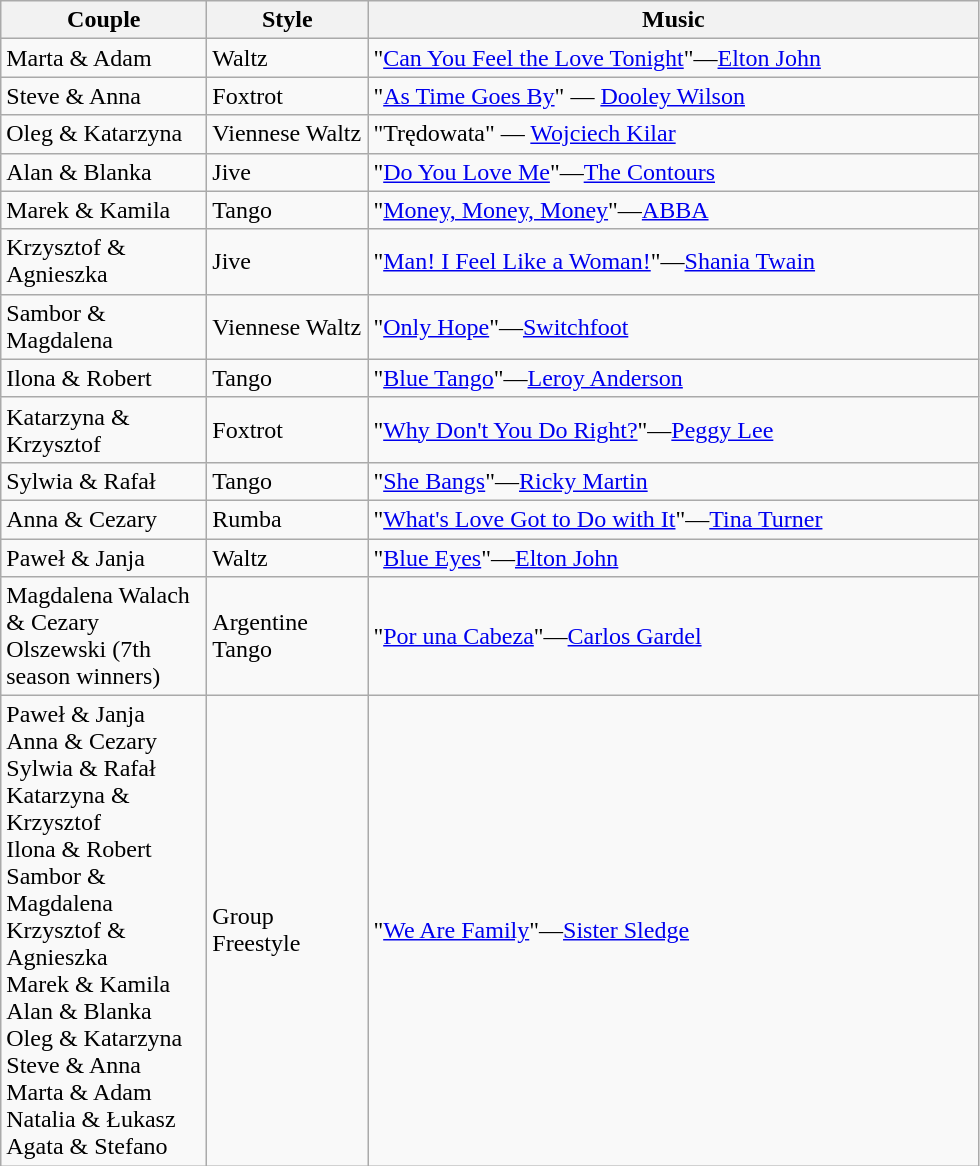<table class="wikitable">
<tr>
<th width="130">Couple</th>
<th width="100">Style</th>
<th width="400">Music</th>
</tr>
<tr>
<td>Marta & Adam</td>
<td>Waltz</td>
<td>"<a href='#'>Can You Feel the Love Tonight</a>"—<a href='#'>Elton John</a></td>
</tr>
<tr>
<td>Steve & Anna</td>
<td>Foxtrot</td>
<td>"<a href='#'>As Time Goes By</a>" — <a href='#'>Dooley Wilson</a></td>
</tr>
<tr>
<td>Oleg & Katarzyna</td>
<td>Viennese Waltz</td>
<td>"Trędowata" — <a href='#'>Wojciech Kilar</a></td>
</tr>
<tr>
<td>Alan & Blanka</td>
<td>Jive</td>
<td>"<a href='#'>Do You Love Me</a>"—<a href='#'>The Contours</a></td>
</tr>
<tr>
<td>Marek & Kamila</td>
<td>Tango</td>
<td>"<a href='#'>Money, Money, Money</a>"—<a href='#'>ABBA</a></td>
</tr>
<tr>
<td>Krzysztof & Agnieszka</td>
<td>Jive</td>
<td>"<a href='#'>Man! I Feel Like a Woman!</a>"—<a href='#'>Shania Twain</a></td>
</tr>
<tr>
<td>Sambor & Magdalena</td>
<td>Viennese Waltz</td>
<td>"<a href='#'>Only Hope</a>"—<a href='#'>Switchfoot</a></td>
</tr>
<tr>
<td>Ilona & Robert</td>
<td>Tango</td>
<td>"<a href='#'>Blue Tango</a>"—<a href='#'>Leroy Anderson</a></td>
</tr>
<tr>
<td>Katarzyna & Krzysztof</td>
<td>Foxtrot</td>
<td>"<a href='#'>Why Don't You Do Right?</a>"—<a href='#'>Peggy Lee</a></td>
</tr>
<tr>
<td>Sylwia & Rafał</td>
<td>Tango</td>
<td>"<a href='#'>She Bangs</a>"—<a href='#'>Ricky Martin</a></td>
</tr>
<tr>
<td>Anna & Cezary</td>
<td>Rumba</td>
<td>"<a href='#'>What's Love Got to Do with It</a>"—<a href='#'>Tina Turner</a></td>
</tr>
<tr>
<td>Paweł & Janja</td>
<td>Waltz</td>
<td>"<a href='#'>Blue Eyes</a>"—<a href='#'>Elton John</a></td>
</tr>
<tr>
<td>Magdalena Walach & Cezary Olszewski (7th season winners)</td>
<td>Argentine Tango</td>
<td>"<a href='#'>Por una Cabeza</a>"—<a href='#'>Carlos Gardel</a></td>
</tr>
<tr>
<td>Paweł & Janja <br> Anna & Cezary <br> Sylwia & Rafał <br> Katarzyna & Krzysztof <br> Ilona & Robert <br> Sambor & Magdalena <br> Krzysztof & Agnieszka <br> Marek & Kamila <br> Alan & Blanka <br> Oleg & Katarzyna <br> Steve & Anna <br> Marta & Adam <br> Natalia & Łukasz <br> Agata & Stefano</td>
<td>Group Freestyle</td>
<td>"<a href='#'>We Are Family</a>"—<a href='#'>Sister Sledge</a></td>
</tr>
</table>
